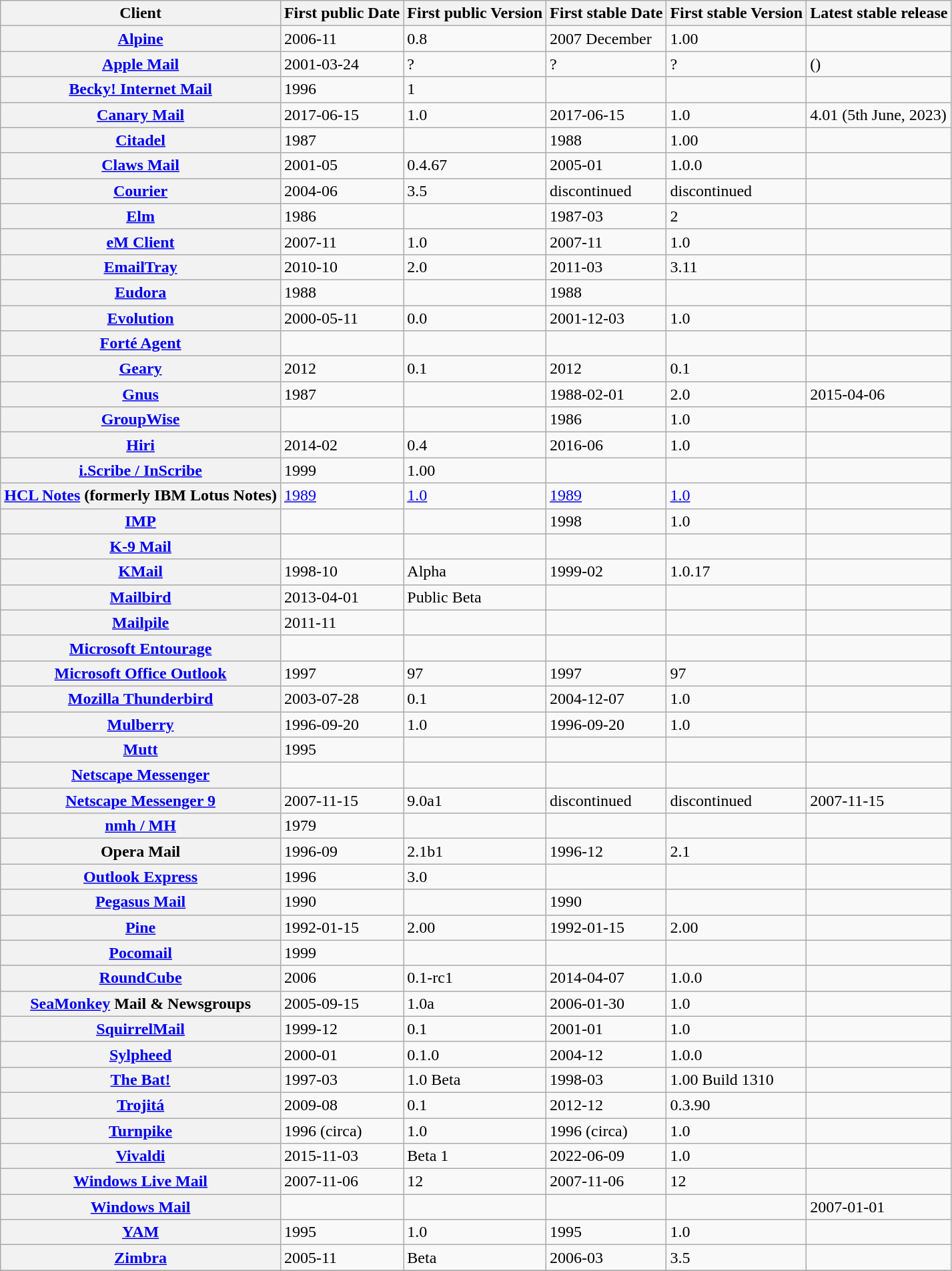<table class="wikitable sortable sticky-header">
<tr>
<th>Client</th>
<th>First public Date</th>
<th>First public Version</th>
<th>First stable Date</th>
<th>First stable Version</th>
<th data-sort-type="text">Latest stable release</th>
</tr>
<tr>
<th><a href='#'>Alpine</a></th>
<td>2006-11</td>
<td>0.8</td>
<td>2007 December</td>
<td>1.00</td>
<td> </td>
</tr>
<tr>
<th><a href='#'>Apple Mail</a></th>
<td>2001-03-24</td>
<td>?</td>
<td>?</td>
<td>?</td>
<td> ()</td>
</tr>
<tr>
<th><a href='#'>Becky! Internet Mail</a></th>
<td>1996</td>
<td>1</td>
<td></td>
<td></td>
<td> </td>
</tr>
<tr>
<th><a href='#'>Canary Mail</a></th>
<td>2017-06-15</td>
<td>1.0</td>
<td>2017-06-15</td>
<td>1.0</td>
<td>4.01 (5th  June, 2023)</td>
</tr>
<tr>
<th><a href='#'>Citadel</a></th>
<td>1987</td>
<td></td>
<td>1988</td>
<td>1.00</td>
<td> </td>
</tr>
<tr>
<th><a href='#'>Claws Mail</a></th>
<td>2001-05</td>
<td>0.4.67</td>
<td>2005-01</td>
<td>1.0.0</td>
<td> </td>
</tr>
<tr>
<th><a href='#'>Courier</a></th>
<td>2004-06</td>
<td>3.5</td>
<td>discontinued</td>
<td>discontinued</td>
<td></td>
</tr>
<tr>
<th><a href='#'>Elm</a></th>
<td>1986</td>
<td></td>
<td>1987-03</td>
<td>2</td>
<td> </td>
</tr>
<tr>
<th><a href='#'>eM Client</a></th>
<td>2007-11</td>
<td>1.0</td>
<td>2007-11</td>
<td>1.0</td>
<td></td>
</tr>
<tr>
<th><a href='#'>EmailTray</a></th>
<td>2010-10</td>
<td>2.0</td>
<td>2011-03</td>
<td>3.11</td>
<td></td>
</tr>
<tr>
<th><a href='#'>Eudora</a></th>
<td>1988</td>
<td></td>
<td>1988</td>
<td></td>
<td></td>
</tr>
<tr>
<th><a href='#'>Evolution</a></th>
<td>2000-05-11</td>
<td>0.0</td>
<td>2001-12-03</td>
<td>1.0</td>
<td> </td>
</tr>
<tr>
<th><a href='#'>Forté Agent</a></th>
<td></td>
<td></td>
<td></td>
<td></td>
<td></td>
</tr>
<tr>
<th><a href='#'>Geary</a></th>
<td>2012</td>
<td>0.1</td>
<td>2012</td>
<td>0.1</td>
<td> </td>
</tr>
<tr>
<th><a href='#'>Gnus</a></th>
<td>1987</td>
<td></td>
<td>1988-02-01</td>
<td>2.0</td>
<td>2015-04-06 </td>
</tr>
<tr>
<th><a href='#'>GroupWise</a></th>
<td></td>
<td></td>
<td>1986</td>
<td>1.0</td>
<td> </td>
</tr>
<tr>
<th><a href='#'>Hiri</a></th>
<td>2014-02</td>
<td>0.4</td>
<td>2016-06</td>
<td>1.0</td>
<td></td>
</tr>
<tr>
<th><a href='#'>i.Scribe / InScribe</a></th>
<td>1999</td>
<td>1.00</td>
<td></td>
<td></td>
<td></td>
</tr>
<tr>
<th><a href='#'>HCL Notes</a> (formerly IBM Lotus Notes)</th>
<td><a href='#'>1989</a></td>
<td><a href='#'>1.0</a></td>
<td><a href='#'>1989</a></td>
<td><a href='#'>1.0</a></td>
<td> </td>
</tr>
<tr>
<th><a href='#'>IMP</a></th>
<td></td>
<td></td>
<td>1998</td>
<td>1.0</td>
<td> </td>
</tr>
<tr>
<th><a href='#'>K-9 Mail</a></th>
<td></td>
<td></td>
<td></td>
<td></td>
<td> </td>
</tr>
<tr>
<th><a href='#'>KMail</a></th>
<td>1998-10</td>
<td>Alpha</td>
<td>1999-02</td>
<td>1.0.17</td>
<td> </td>
</tr>
<tr>
<th><a href='#'>Mailbird</a></th>
<td>2013-04-01</td>
<td>Public Beta</td>
<td></td>
<td></td>
<td></td>
</tr>
<tr>
<th><a href='#'>Mailpile</a></th>
<td>2011-11</td>
<td></td>
<td></td>
<td></td>
<td></td>
</tr>
<tr>
<th><a href='#'>Microsoft Entourage</a></th>
<td></td>
<td></td>
<td></td>
<td></td>
<td></td>
</tr>
<tr>
<th><a href='#'>Microsoft Office Outlook</a></th>
<td>1997</td>
<td>97</td>
<td>1997</td>
<td>97</td>
<td></td>
</tr>
<tr>
<th><a href='#'>Mozilla Thunderbird</a></th>
<td>2003-07-28</td>
<td>0.1</td>
<td>2004-12-07</td>
<td>1.0</td>
<td> </td>
</tr>
<tr>
<th><a href='#'>Mulberry</a></th>
<td>1996-09-20</td>
<td>1.0</td>
<td>1996-09-20</td>
<td>1.0</td>
<td></td>
</tr>
<tr>
<th><a href='#'>Mutt</a></th>
<td>1995</td>
<td></td>
<td></td>
<td></td>
<td> </td>
</tr>
<tr>
<th><a href='#'>Netscape Messenger</a></th>
<td></td>
<td></td>
<td></td>
<td></td>
<td></td>
</tr>
<tr>
<th><a href='#'>Netscape Messenger 9</a></th>
<td>2007-11-15</td>
<td>9.0a1</td>
<td>discontinued</td>
<td>discontinued</td>
<td>2007-11-15</td>
</tr>
<tr>
<th><a href='#'>nmh / MH</a></th>
<td>1979</td>
<td></td>
<td></td>
<td></td>
<td></td>
</tr>
<tr>
<th>Opera Mail</th>
<td>1996-09</td>
<td>2.1b1</td>
<td>1996-12</td>
<td>2.1</td>
<td></td>
</tr>
<tr>
<th><a href='#'>Outlook Express</a></th>
<td>1996</td>
<td>3.0</td>
<td></td>
<td></td>
<td> </td>
</tr>
<tr>
<th><a href='#'>Pegasus Mail</a></th>
<td>1990</td>
<td></td>
<td>1990</td>
<td></td>
<td> </td>
</tr>
<tr>
<th><a href='#'>Pine</a></th>
<td>1992-01-15</td>
<td>2.00</td>
<td>1992-01-15</td>
<td>2.00</td>
<td> </td>
</tr>
<tr>
<th><a href='#'>Pocomail</a></th>
<td>1999</td>
<td></td>
<td></td>
<td></td>
<td></td>
</tr>
<tr>
<th><a href='#'>RoundCube</a></th>
<td>2006</td>
<td>0.1-rc1</td>
<td>2014-04-07</td>
<td>1.0.0</td>
<td> </td>
</tr>
<tr>
<th><a href='#'>SeaMonkey</a> Mail & Newsgroups</th>
<td>2005-09-15</td>
<td>1.0a</td>
<td>2006-01-30</td>
<td>1.0</td>
<td> </td>
</tr>
<tr>
<th><a href='#'>SquirrelMail</a></th>
<td>1999-12</td>
<td>0.1</td>
<td>2001-01</td>
<td>1.0</td>
<td> </td>
</tr>
<tr>
<th><a href='#'>Sylpheed</a></th>
<td>2000-01</td>
<td>0.1.0</td>
<td>2004-12</td>
<td>1.0.0</td>
<td> </td>
</tr>
<tr>
<th><a href='#'>The Bat!</a></th>
<td>1997-03</td>
<td>1.0 Beta</td>
<td>1998-03</td>
<td>1.00 Build 1310</td>
<td> </td>
</tr>
<tr>
<th><a href='#'>Trojitá</a></th>
<td>2009-08</td>
<td>0.1</td>
<td>2012-12</td>
<td>0.3.90</td>
<td> </td>
</tr>
<tr>
<th><a href='#'>Turnpike</a></th>
<td>1996 (circa)</td>
<td>1.0</td>
<td>1996 (circa)</td>
<td>1.0</td>
<td></td>
</tr>
<tr>
<th><a href='#'>Vivaldi</a></th>
<td>2015-11-03</td>
<td>Beta 1</td>
<td>2022-06-09</td>
<td>1.0</td>
<td></td>
</tr>
<tr>
<th><a href='#'>Windows Live Mail</a></th>
<td>2007-11-06</td>
<td>12</td>
<td>2007-11-06</td>
<td>12</td>
<td></td>
</tr>
<tr>
<th><a href='#'>Windows Mail</a></th>
<td></td>
<td></td>
<td></td>
<td></td>
<td>2007-01-01</td>
</tr>
<tr>
<th><a href='#'>YAM</a></th>
<td>1995</td>
<td>1.0</td>
<td>1995</td>
<td>1.0</td>
<td> </td>
</tr>
<tr>
<th><a href='#'>Zimbra</a></th>
<td>2005-11</td>
<td>Beta</td>
<td>2006-03</td>
<td>3.5</td>
<td></td>
</tr>
<tr>
</tr>
</table>
